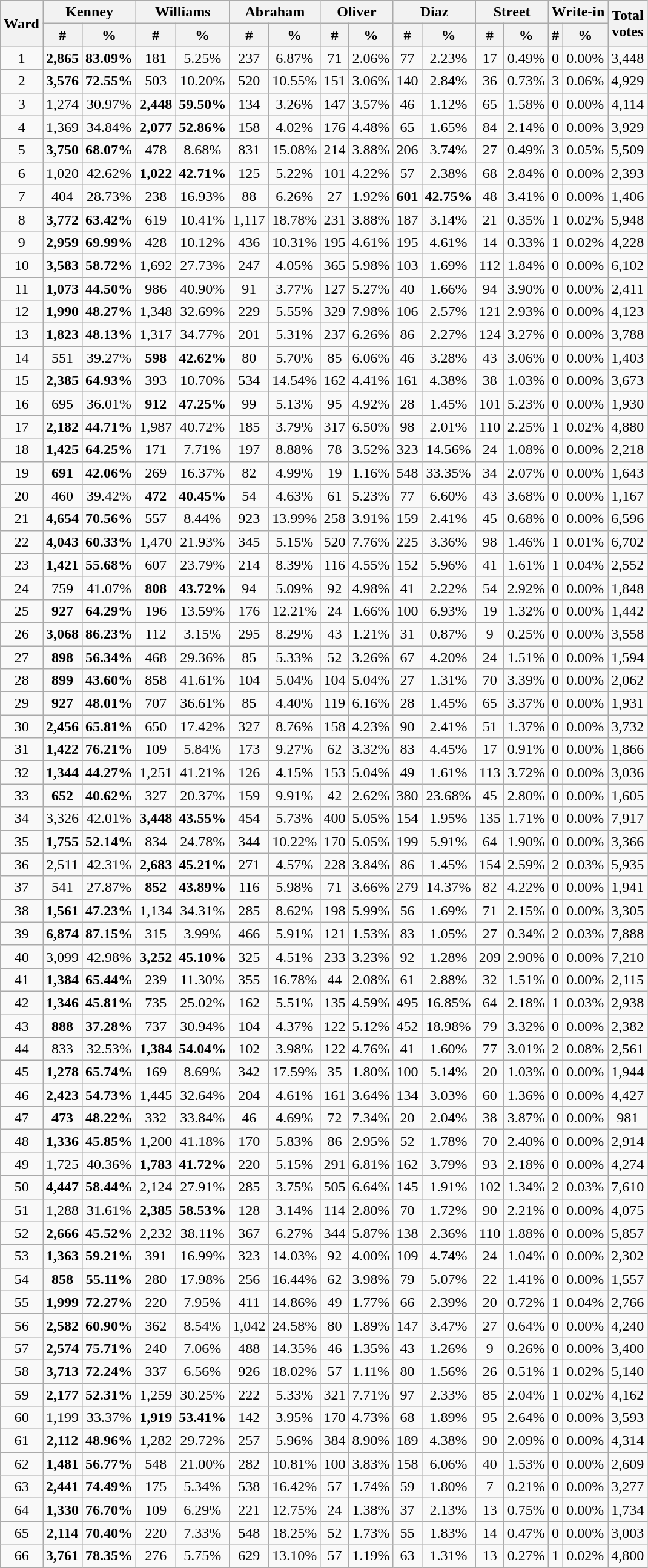<table class="wikitable sortable mw-collapsible mw-collapsed" style="text-align:center;">
<tr>
<th rowspan="2">Ward</th>
<th colspan="2">Kenney</th>
<th colspan="2">Williams</th>
<th colspan="2">Abraham</th>
<th colspan="2">Oliver</th>
<th colspan="2">Diaz</th>
<th colspan="2">Street</th>
<th colspan="2">Write-in</th>
<th rowspan="2">Total<br>votes</th>
</tr>
<tr>
<th>#</th>
<th>%</th>
<th>#</th>
<th>%</th>
<th>#</th>
<th>%</th>
<th>#</th>
<th>%</th>
<th>#</th>
<th>%</th>
<th>#</th>
<th>%</th>
<th>#</th>
<th>%</th>
</tr>
<tr>
<td>1</td>
<td><strong>2,865</strong></td>
<td><strong>83.09%</strong></td>
<td>181</td>
<td>5.25%</td>
<td>237</td>
<td>6.87%</td>
<td>71</td>
<td>2.06%</td>
<td>77</td>
<td>2.23%</td>
<td>17</td>
<td>0.49%</td>
<td>0</td>
<td>0.00%</td>
<td>3,448</td>
</tr>
<tr>
<td>2</td>
<td><strong>3,576</strong></td>
<td><strong>72.55%</strong></td>
<td>503</td>
<td>10.20%</td>
<td>520</td>
<td>10.55%</td>
<td>151</td>
<td>3.06%</td>
<td>140</td>
<td>2.84%</td>
<td>36</td>
<td>0.73%</td>
<td>3</td>
<td>0.06%</td>
<td>4,929</td>
</tr>
<tr>
<td>3</td>
<td>1,274</td>
<td>30.97%</td>
<td><strong>2,448</strong></td>
<td><strong>59.50%</strong></td>
<td>134</td>
<td>3.26%</td>
<td>147</td>
<td>3.57%</td>
<td>46</td>
<td>1.12%</td>
<td>65</td>
<td>1.58%</td>
<td>0</td>
<td>0.00%</td>
<td>4,114</td>
</tr>
<tr>
<td>4</td>
<td>1,369</td>
<td>34.84%</td>
<td><strong>2,077</strong></td>
<td><strong>52.86%</strong></td>
<td>158</td>
<td>4.02%</td>
<td>176</td>
<td>4.48%</td>
<td>65</td>
<td>1.65%</td>
<td>84</td>
<td>2.14%</td>
<td>0</td>
<td>0.00%</td>
<td>3,929</td>
</tr>
<tr>
<td>5</td>
<td><strong>3,750</strong></td>
<td><strong>68.07%</strong></td>
<td>478</td>
<td>8.68%</td>
<td>831</td>
<td>15.08%</td>
<td>214</td>
<td>3.88%</td>
<td>206</td>
<td>3.74%</td>
<td>27</td>
<td>0.49%</td>
<td>3</td>
<td>0.05%</td>
<td>5,509</td>
</tr>
<tr>
<td>6</td>
<td>1,020</td>
<td>42.62%</td>
<td><strong>1,022</strong></td>
<td><strong>42.71%</strong></td>
<td>125</td>
<td>5.22%</td>
<td>101</td>
<td>4.22%</td>
<td>57</td>
<td>2.38%</td>
<td>68</td>
<td>2.84%</td>
<td>0</td>
<td>0.00%</td>
<td>2,393</td>
</tr>
<tr>
<td>7</td>
<td>404</td>
<td>28.73%</td>
<td>238</td>
<td>16.93%</td>
<td>88</td>
<td>6.26%</td>
<td>27</td>
<td>1.92%</td>
<td><strong>601</strong></td>
<td><strong>42.75%</strong></td>
<td>48</td>
<td>3.41%</td>
<td>0</td>
<td>0.00%</td>
<td>1,406</td>
</tr>
<tr>
<td>8</td>
<td><strong>3,772</strong></td>
<td><strong>63.42%</strong></td>
<td>619</td>
<td>10.41%</td>
<td>1,117</td>
<td>18.78%</td>
<td>231</td>
<td>3.88%</td>
<td>187</td>
<td>3.14%</td>
<td>21</td>
<td>0.35%</td>
<td>1</td>
<td>0.02%</td>
<td>5,948</td>
</tr>
<tr>
<td>9</td>
<td><strong>2,959</strong></td>
<td><strong>69.99%</strong></td>
<td>428</td>
<td>10.12%</td>
<td>436</td>
<td>10.31%</td>
<td>195</td>
<td>4.61%</td>
<td>195</td>
<td>4.61%</td>
<td>14</td>
<td>0.33%</td>
<td>1</td>
<td>0.02%</td>
<td>4,228</td>
</tr>
<tr>
<td>10</td>
<td><strong>3,583</strong></td>
<td><strong>58.72%</strong></td>
<td>1,692</td>
<td>27.73%</td>
<td>247</td>
<td>4.05%</td>
<td>365</td>
<td>5.98%</td>
<td>103</td>
<td>1.69%</td>
<td>112</td>
<td>1.84%</td>
<td>0</td>
<td>0.00%</td>
<td>6,102</td>
</tr>
<tr>
<td>11</td>
<td><strong>1,073</strong></td>
<td><strong>44.50%</strong></td>
<td>986</td>
<td>40.90%</td>
<td>91</td>
<td>3.77%</td>
<td>127</td>
<td>5.27%</td>
<td>40</td>
<td>1.66%</td>
<td>94</td>
<td>3.90%</td>
<td>0</td>
<td>0.00%</td>
<td>2,411</td>
</tr>
<tr>
<td>12</td>
<td><strong>1,990</strong></td>
<td><strong>48.27%</strong></td>
<td>1,348</td>
<td>32.69%</td>
<td>229</td>
<td>5.55%</td>
<td>329</td>
<td>7.98%</td>
<td>106</td>
<td>2.57%</td>
<td>121</td>
<td>2.93%</td>
<td>0</td>
<td>0.00%</td>
<td>4,123</td>
</tr>
<tr>
<td>13</td>
<td><strong>1,823</strong></td>
<td><strong>48.13%</strong></td>
<td>1,317</td>
<td>34.77%</td>
<td>201</td>
<td>5.31%</td>
<td>237</td>
<td>6.26%</td>
<td>86</td>
<td>2.27%</td>
<td>124</td>
<td>3.27%</td>
<td>0</td>
<td>0.00%</td>
<td>3,788</td>
</tr>
<tr>
<td>14</td>
<td>551</td>
<td>39.27%</td>
<td><strong>598</strong></td>
<td><strong>42.62%</strong></td>
<td>80</td>
<td>5.70%</td>
<td>85</td>
<td>6.06%</td>
<td>46</td>
<td>3.28%</td>
<td>43</td>
<td>3.06%</td>
<td>0</td>
<td>0.00%</td>
<td>1,403</td>
</tr>
<tr>
<td>15</td>
<td><strong>2,385</strong></td>
<td><strong>64.93%</strong></td>
<td>393</td>
<td>10.70%</td>
<td>534</td>
<td>14.54%</td>
<td>162</td>
<td>4.41%</td>
<td>161</td>
<td>4.38%</td>
<td>38</td>
<td>1.03%</td>
<td>0</td>
<td>0.00%</td>
<td>3,673</td>
</tr>
<tr>
<td>16</td>
<td>695</td>
<td>36.01%</td>
<td><strong>912</strong></td>
<td><strong>47.25%</strong></td>
<td>99</td>
<td>5.13%</td>
<td>95</td>
<td>4.92%</td>
<td>28</td>
<td>1.45%</td>
<td>101</td>
<td>5.23%</td>
<td>0</td>
<td>0.00%</td>
<td>1,930</td>
</tr>
<tr>
<td>17</td>
<td><strong>2,182</strong></td>
<td><strong>44.71%</strong></td>
<td>1,987</td>
<td>40.72%</td>
<td>185</td>
<td>3.79%</td>
<td>317</td>
<td>6.50%</td>
<td>98</td>
<td>2.01%</td>
<td>110</td>
<td>2.25%</td>
<td>1</td>
<td>0.02%</td>
<td>4,880</td>
</tr>
<tr>
<td>18</td>
<td><strong>1,425</strong></td>
<td><strong>64.25%</strong></td>
<td>171</td>
<td>7.71%</td>
<td>197</td>
<td>8.88%</td>
<td>78</td>
<td>3.52%</td>
<td>323</td>
<td>14.56%</td>
<td>24</td>
<td>1.08%</td>
<td>0</td>
<td>0.00%</td>
<td>2,218</td>
</tr>
<tr>
<td>19</td>
<td><strong>691</strong></td>
<td><strong>42.06%</strong></td>
<td>269</td>
<td>16.37%</td>
<td>82</td>
<td>4.99%</td>
<td>19</td>
<td>1.16%</td>
<td>548</td>
<td>33.35%</td>
<td>34</td>
<td>2.07%</td>
<td>0</td>
<td>0.00%</td>
<td>1,643</td>
</tr>
<tr>
<td>20</td>
<td>460</td>
<td>39.42%</td>
<td><strong>472</strong></td>
<td><strong>40.45%</strong></td>
<td>54</td>
<td>4.63%</td>
<td>61</td>
<td>5.23%</td>
<td>77</td>
<td>6.60%</td>
<td>43</td>
<td>3.68%</td>
<td>0</td>
<td>0.00%</td>
<td>1,167</td>
</tr>
<tr>
<td>21</td>
<td><strong>4,654</strong></td>
<td><strong>70.56%</strong></td>
<td>557</td>
<td>8.44%</td>
<td>923</td>
<td>13.99%</td>
<td>258</td>
<td>3.91%</td>
<td>159</td>
<td>2.41%</td>
<td>45</td>
<td>0.68%</td>
<td>0</td>
<td>0.00%</td>
<td>6,596</td>
</tr>
<tr>
<td>22</td>
<td><strong>4,043</strong></td>
<td><strong>60.33%</strong></td>
<td>1,470</td>
<td>21.93%</td>
<td>345</td>
<td>5.15%</td>
<td>520</td>
<td>7.76%</td>
<td>225</td>
<td>3.36%</td>
<td>98</td>
<td>1.46%</td>
<td>1</td>
<td>0.01%</td>
<td>6,702</td>
</tr>
<tr>
<td>23</td>
<td><strong>1,421</strong></td>
<td><strong>55.68%</strong></td>
<td>607</td>
<td>23.79%</td>
<td>214</td>
<td>8.39%</td>
<td>116</td>
<td>4.55%</td>
<td>152</td>
<td>5.96%</td>
<td>41</td>
<td>1.61%</td>
<td>1</td>
<td>0.04%</td>
<td>2,552</td>
</tr>
<tr>
<td>24</td>
<td>759</td>
<td>41.07%</td>
<td><strong>808</strong></td>
<td><strong>43.72%</strong></td>
<td>94</td>
<td>5.09%</td>
<td>92</td>
<td>4.98%</td>
<td>41</td>
<td>2.22%</td>
<td>54</td>
<td>2.92%</td>
<td>0</td>
<td>0.00%</td>
<td>1,848</td>
</tr>
<tr>
<td>25</td>
<td><strong>927</strong></td>
<td><strong>64.29%</strong></td>
<td>196</td>
<td>13.59%</td>
<td>176</td>
<td>12.21%</td>
<td>24</td>
<td>1.66%</td>
<td>100</td>
<td>6.93%</td>
<td>19</td>
<td>1.32%</td>
<td>0</td>
<td>0.00%</td>
<td>1,442</td>
</tr>
<tr>
<td>26</td>
<td><strong>3,068</strong></td>
<td><strong>86.23%</strong></td>
<td>112</td>
<td>3.15%</td>
<td>295</td>
<td>8.29%</td>
<td>43</td>
<td>1.21%</td>
<td>31</td>
<td>0.87%</td>
<td>9</td>
<td>0.25%</td>
<td>0</td>
<td>0.00%</td>
<td>3,558</td>
</tr>
<tr>
<td>27</td>
<td><strong>898</strong></td>
<td><strong>56.34%</strong></td>
<td>468</td>
<td>29.36%</td>
<td>85</td>
<td>5.33%</td>
<td>52</td>
<td>3.26%</td>
<td>67</td>
<td>4.20%</td>
<td>24</td>
<td>1.51%</td>
<td>0</td>
<td>0.00%</td>
<td>1,594</td>
</tr>
<tr>
<td>28</td>
<td><strong>899</strong></td>
<td><strong>43.60%</strong></td>
<td>858</td>
<td>41.61%</td>
<td>104</td>
<td>5.04%</td>
<td>104</td>
<td>5.04%</td>
<td>27</td>
<td>1.31%</td>
<td>70</td>
<td>3.39%</td>
<td>0</td>
<td>0.00%</td>
<td>2,062</td>
</tr>
<tr>
<td>29</td>
<td><strong>927</strong></td>
<td><strong>48.01%</strong></td>
<td>707</td>
<td>36.61%</td>
<td>85</td>
<td>4.40%</td>
<td>119</td>
<td>6.16%</td>
<td>28</td>
<td>1.45%</td>
<td>65</td>
<td>3.37%</td>
<td>0</td>
<td>0.00%</td>
<td>1,931</td>
</tr>
<tr>
<td>30</td>
<td><strong>2,456</strong></td>
<td><strong>65.81%</strong></td>
<td>650</td>
<td>17.42%</td>
<td>327</td>
<td>8.76%</td>
<td>158</td>
<td>4.23%</td>
<td>90</td>
<td>2.41%</td>
<td>51</td>
<td>1.37%</td>
<td>0</td>
<td>0.00%</td>
<td>3,732</td>
</tr>
<tr>
<td>31</td>
<td><strong>1,422</strong></td>
<td><strong>76.21%</strong></td>
<td>109</td>
<td>5.84%</td>
<td>173</td>
<td>9.27%</td>
<td>62</td>
<td>3.32%</td>
<td>83</td>
<td>4.45%</td>
<td>17</td>
<td>0.91%</td>
<td>0</td>
<td>0.00%</td>
<td>1,866</td>
</tr>
<tr>
<td>32</td>
<td><strong>1,344</strong></td>
<td><strong>44.27%</strong></td>
<td>1,251</td>
<td>41.21%</td>
<td>126</td>
<td>4.15%</td>
<td>153</td>
<td>5.04%</td>
<td>49</td>
<td>1.61%</td>
<td>113</td>
<td>3.72%</td>
<td>0</td>
<td>0.00%</td>
<td>3,036</td>
</tr>
<tr>
<td>33</td>
<td><strong>652</strong></td>
<td><strong>40.62%</strong></td>
<td>327</td>
<td>20.37%</td>
<td>159</td>
<td>9.91%</td>
<td>42</td>
<td>2.62%</td>
<td>380</td>
<td>23.68%</td>
<td>45</td>
<td>2.80%</td>
<td>0</td>
<td>0.00%</td>
<td>1,605</td>
</tr>
<tr>
<td>34</td>
<td>3,326</td>
<td>42.01%</td>
<td><strong>3,448</strong></td>
<td><strong>43.55%</strong></td>
<td>454</td>
<td>5.73%</td>
<td>400</td>
<td>5.05%</td>
<td>154</td>
<td>1.95%</td>
<td>135</td>
<td>1.71%</td>
<td>0</td>
<td>0.00%</td>
<td>7,917</td>
</tr>
<tr>
<td>35</td>
<td><strong>1,755</strong></td>
<td><strong>52.14%</strong></td>
<td>834</td>
<td>24.78%</td>
<td>344</td>
<td>10.22%</td>
<td>170</td>
<td>5.05%</td>
<td>199</td>
<td>5.91%</td>
<td>64</td>
<td>1.90%</td>
<td>0</td>
<td>0.00%</td>
<td>3,366</td>
</tr>
<tr>
<td>36</td>
<td>2,511</td>
<td>42.31%</td>
<td><strong>2,683</strong></td>
<td><strong>45.21%</strong></td>
<td>271</td>
<td>4.57%</td>
<td>228</td>
<td>3.84%</td>
<td>86</td>
<td>1.45%</td>
<td>154</td>
<td>2.59%</td>
<td>2</td>
<td>0.03%</td>
<td>5,935</td>
</tr>
<tr>
<td>37</td>
<td>541</td>
<td>27.87%</td>
<td><strong>852</strong></td>
<td><strong>43.89%</strong></td>
<td>116</td>
<td>5.98%</td>
<td>71</td>
<td>3.66%</td>
<td>279</td>
<td>14.37%</td>
<td>82</td>
<td>4.22%</td>
<td>0</td>
<td>0.00%</td>
<td>1,941</td>
</tr>
<tr>
<td>38</td>
<td><strong>1,561</strong></td>
<td><strong>47.23%</strong></td>
<td>1,134</td>
<td>34.31%</td>
<td>285</td>
<td>8.62%</td>
<td>198</td>
<td>5.99%</td>
<td>56</td>
<td>1.69%</td>
<td>71</td>
<td>2.15%</td>
<td>0</td>
<td>0.00%</td>
<td>3,305</td>
</tr>
<tr>
<td>39</td>
<td><strong>6,874</strong></td>
<td><strong>87.15%</strong></td>
<td>315</td>
<td>3.99%</td>
<td>466</td>
<td>5.91%</td>
<td>121</td>
<td>1.53%</td>
<td>83</td>
<td>1.05%</td>
<td>27</td>
<td>0.34%</td>
<td>2</td>
<td>0.03%</td>
<td>7,888</td>
</tr>
<tr>
<td>40</td>
<td>3,099</td>
<td>42.98%</td>
<td><strong>3,252</strong></td>
<td><strong>45.10%</strong></td>
<td>325</td>
<td>4.51%</td>
<td>233</td>
<td>3.23%</td>
<td>92</td>
<td>1.28%</td>
<td>209</td>
<td>2.90%</td>
<td>0</td>
<td>0.00%</td>
<td>7,210</td>
</tr>
<tr>
<td>41</td>
<td><strong>1,384</strong></td>
<td><strong>65.44%</strong></td>
<td>239</td>
<td>11.30%</td>
<td>355</td>
<td>16.78%</td>
<td>44</td>
<td>2.08%</td>
<td>61</td>
<td>2.88%</td>
<td>32</td>
<td>1.51%</td>
<td>0</td>
<td>0.00%</td>
<td>2,115</td>
</tr>
<tr>
<td>42</td>
<td><strong>1,346</strong></td>
<td><strong>45.81%</strong></td>
<td>735</td>
<td>25.02%</td>
<td>162</td>
<td>5.51%</td>
<td>135</td>
<td>4.59%</td>
<td>495</td>
<td>16.85%</td>
<td>64</td>
<td>2.18%</td>
<td>1</td>
<td>0.03%</td>
<td>2,938</td>
</tr>
<tr>
<td>43</td>
<td><strong>888</strong></td>
<td><strong>37.28%</strong></td>
<td>737</td>
<td>30.94%</td>
<td>104</td>
<td>4.37%</td>
<td>122</td>
<td>5.12%</td>
<td>452</td>
<td>18.98%</td>
<td>79</td>
<td>3.32%</td>
<td>0</td>
<td>0.00%</td>
<td>2,382</td>
</tr>
<tr>
<td>44</td>
<td>833</td>
<td>32.53%</td>
<td><strong>1,384</strong></td>
<td><strong>54.04%</strong></td>
<td>102</td>
<td>3.98%</td>
<td>122</td>
<td>4.76%</td>
<td>41</td>
<td>1.60%</td>
<td>77</td>
<td>3.01%</td>
<td>2</td>
<td>0.08%</td>
<td>2,561</td>
</tr>
<tr>
<td>45</td>
<td><strong>1,278</strong></td>
<td><strong>65.74%</strong></td>
<td>169</td>
<td>8.69%</td>
<td>342</td>
<td>17.59%</td>
<td>35</td>
<td>1.80%</td>
<td>100</td>
<td>5.14%</td>
<td>20</td>
<td>1.03%</td>
<td>0</td>
<td>0.00%</td>
<td>1,944</td>
</tr>
<tr>
<td>46</td>
<td><strong>2,423</strong></td>
<td><strong>54.73%</strong></td>
<td>1,445</td>
<td>32.64%</td>
<td>204</td>
<td>4.61%</td>
<td>161</td>
<td>3.64%</td>
<td>134</td>
<td>3.03%</td>
<td>60</td>
<td>1.36%</td>
<td>0</td>
<td>0.00%</td>
<td>4,427</td>
</tr>
<tr>
<td>47</td>
<td><strong>473</strong></td>
<td><strong>48.22%</strong></td>
<td>332</td>
<td>33.84%</td>
<td>46</td>
<td>4.69%</td>
<td>72</td>
<td>7.34%</td>
<td>20</td>
<td>2.04%</td>
<td>38</td>
<td>3.87%</td>
<td>0</td>
<td>0.00%</td>
<td>981</td>
</tr>
<tr>
<td>48</td>
<td><strong>1,336</strong></td>
<td><strong>45.85%</strong></td>
<td>1,200</td>
<td>41.18%</td>
<td>170</td>
<td>5.83%</td>
<td>86</td>
<td>2.95%</td>
<td>52</td>
<td>1.78%</td>
<td>70</td>
<td>2.40%</td>
<td>0</td>
<td>0.00%</td>
<td>2,914</td>
</tr>
<tr>
<td>49</td>
<td>1,725</td>
<td>40.36%</td>
<td><strong>1,783</strong></td>
<td><strong>41.72%</strong></td>
<td>220</td>
<td>5.15%</td>
<td>291</td>
<td>6.81%</td>
<td>162</td>
<td>3.79%</td>
<td>93</td>
<td>2.18%</td>
<td>0</td>
<td>0.00%</td>
<td>4,274</td>
</tr>
<tr>
<td>50</td>
<td><strong>4,447</strong></td>
<td><strong>58.44%</strong></td>
<td>2,124</td>
<td>27.91%</td>
<td>285</td>
<td>3.75%</td>
<td>505</td>
<td>6.64%</td>
<td>145</td>
<td>1.91%</td>
<td>102</td>
<td>1.34%</td>
<td>2</td>
<td>0.03%</td>
<td>7,610</td>
</tr>
<tr>
<td>51</td>
<td>1,288</td>
<td>31.61%</td>
<td><strong>2,385</strong></td>
<td><strong>58.53%</strong></td>
<td>128</td>
<td>3.14%</td>
<td>114</td>
<td>2.80%</td>
<td>70</td>
<td>1.72%</td>
<td>90</td>
<td>2.21%</td>
<td>0</td>
<td>0.00%</td>
<td>4,075</td>
</tr>
<tr>
<td>52</td>
<td><strong>2,666</strong></td>
<td><strong>45.52%</strong></td>
<td>2,232</td>
<td>38.11%</td>
<td>367</td>
<td>6.27%</td>
<td>344</td>
<td>5.87%</td>
<td>138</td>
<td>2.36%</td>
<td>110</td>
<td>1.88%</td>
<td>0</td>
<td>0.00%</td>
<td>5,857</td>
</tr>
<tr>
<td>53</td>
<td><strong>1,363</strong></td>
<td><strong>59.21%</strong></td>
<td>391</td>
<td>16.99%</td>
<td>323</td>
<td>14.03%</td>
<td>92</td>
<td>4.00%</td>
<td>109</td>
<td>4.74%</td>
<td>24</td>
<td>1.04%</td>
<td>0</td>
<td>0.00%</td>
<td>2,302</td>
</tr>
<tr>
<td>54</td>
<td><strong>858</strong></td>
<td><strong>55.11%</strong></td>
<td>280</td>
<td>17.98%</td>
<td>256</td>
<td>16.44%</td>
<td>62</td>
<td>3.98%</td>
<td>79</td>
<td>5.07%</td>
<td>22</td>
<td>1.41%</td>
<td>0</td>
<td>0.00%</td>
<td>1,557</td>
</tr>
<tr>
<td>55</td>
<td><strong>1,999</strong></td>
<td><strong>72.27%</strong></td>
<td>220</td>
<td>7.95%</td>
<td>411</td>
<td>14.86%</td>
<td>49</td>
<td>1.77%</td>
<td>66</td>
<td>2.39%</td>
<td>20</td>
<td>0.72%</td>
<td>1</td>
<td>0.04%</td>
<td>2,766</td>
</tr>
<tr>
<td>56</td>
<td><strong>2,582</strong></td>
<td><strong>60.90%</strong></td>
<td>362</td>
<td>8.54%</td>
<td>1,042</td>
<td>24.58%</td>
<td>80</td>
<td>1.89%</td>
<td>147</td>
<td>3.47%</td>
<td>27</td>
<td>0.64%</td>
<td>0</td>
<td>0.00%</td>
<td>4,240</td>
</tr>
<tr>
<td>57</td>
<td><strong>2,574</strong></td>
<td><strong>75.71%</strong></td>
<td>240</td>
<td>7.06%</td>
<td>488</td>
<td>14.35%</td>
<td>46</td>
<td>1.35%</td>
<td>43</td>
<td>1.26%</td>
<td>9</td>
<td>0.26%</td>
<td>0</td>
<td>0.00%</td>
<td>3,400</td>
</tr>
<tr>
<td>58</td>
<td><strong>3,713</strong></td>
<td><strong>72.24%</strong></td>
<td>337</td>
<td>6.56%</td>
<td>926</td>
<td>18.02%</td>
<td>57</td>
<td>1.11%</td>
<td>80</td>
<td>1.56%</td>
<td>26</td>
<td>0.51%</td>
<td>1</td>
<td>0.02%</td>
<td>5,140</td>
</tr>
<tr>
<td>59</td>
<td><strong>2,177</strong></td>
<td><strong>52.31%</strong></td>
<td>1,259</td>
<td>30.25%</td>
<td>222</td>
<td>5.33%</td>
<td>321</td>
<td>7.71%</td>
<td>97</td>
<td>2.33%</td>
<td>85</td>
<td>2.04%</td>
<td>1</td>
<td>0.02%</td>
<td>4,162</td>
</tr>
<tr>
<td>60</td>
<td>1,199</td>
<td>33.37%</td>
<td><strong>1,919</strong></td>
<td><strong>53.41%</strong></td>
<td>142</td>
<td>3.95%</td>
<td>170</td>
<td>4.73%</td>
<td>68</td>
<td>1.89%</td>
<td>95</td>
<td>2.64%</td>
<td>0</td>
<td>0.00%</td>
<td>3,593</td>
</tr>
<tr>
<td>61</td>
<td><strong>2,112</strong></td>
<td><strong>48.96%</strong></td>
<td>1,282</td>
<td>29.72%</td>
<td>257</td>
<td>5.96%</td>
<td>384</td>
<td>8.90%</td>
<td>189</td>
<td>4.38%</td>
<td>90</td>
<td>2.09%</td>
<td>0</td>
<td>0.00%</td>
<td>4,314</td>
</tr>
<tr>
<td>62</td>
<td><strong>1,481</strong></td>
<td><strong>56.77%</strong></td>
<td>548</td>
<td>21.00%</td>
<td>282</td>
<td>10.81%</td>
<td>100</td>
<td>3.83%</td>
<td>158</td>
<td>6.06%</td>
<td>40</td>
<td>1.53%</td>
<td>0</td>
<td>0.00%</td>
<td>2,609</td>
</tr>
<tr>
<td>63</td>
<td><strong>2,441</strong></td>
<td><strong>74.49%</strong></td>
<td>175</td>
<td>5.34%</td>
<td>538</td>
<td>16.42%</td>
<td>57</td>
<td>1.74%</td>
<td>59</td>
<td>1.80%</td>
<td>7</td>
<td>0.21%</td>
<td>0</td>
<td>0.00%</td>
<td>3,277</td>
</tr>
<tr>
<td>64</td>
<td><strong>1,330</strong></td>
<td><strong>76.70%</strong></td>
<td>109</td>
<td>6.29%</td>
<td>221</td>
<td>12.75%</td>
<td>24</td>
<td>1.38%</td>
<td>37</td>
<td>2.13%</td>
<td>13</td>
<td>0.75%</td>
<td>0</td>
<td>0.00%</td>
<td>1,734</td>
</tr>
<tr>
<td>65</td>
<td><strong>2,114</strong></td>
<td><strong>70.40%</strong></td>
<td>220</td>
<td>7.33%</td>
<td>548</td>
<td>18.25%</td>
<td>52</td>
<td>1.73%</td>
<td>55</td>
<td>1.83%</td>
<td>14</td>
<td>0.47%</td>
<td>0</td>
<td>0.00%</td>
<td>3,003</td>
</tr>
<tr>
<td>66</td>
<td><strong>3,761</strong></td>
<td><strong>78.35%</strong></td>
<td>276</td>
<td>5.75%</td>
<td>629</td>
<td>13.10%</td>
<td>57</td>
<td>1.19%</td>
<td>63</td>
<td>1.31%</td>
<td>13</td>
<td>0.27%</td>
<td>1</td>
<td>0.02%</td>
<td>4,800</td>
</tr>
</table>
